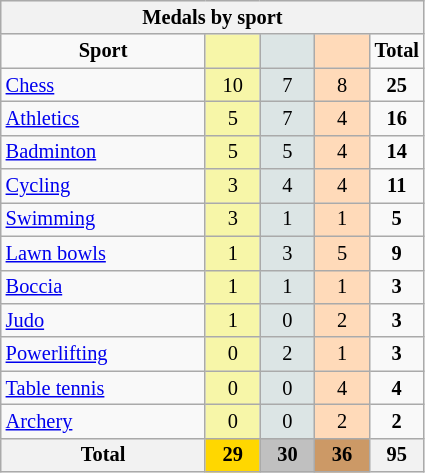<table class="wikitable" style="font-size:85%; text-align:center;">
<tr style="background:#efefef;">
<th colspan=5><strong>Medals by sport</strong></th>
</tr>
<tr>
<td width=130><strong>Sport</strong></td>
<td width=30 style="background:#f7f6a8;"></td>
<td width=30 style="background:#dce5e5;"></td>
<td width=30 style="background:#ffdab9;"></td>
<td width=30><strong>Total</strong></td>
</tr>
<tr>
<td align=left> <a href='#'>Chess</a></td>
<td style="background:#F7F6A8;">10</td>
<td style="background:#DCE5E5;">7</td>
<td style="background:#FFDAB9;">8</td>
<td><strong>25</strong></td>
</tr>
<tr>
<td align=left> <a href='#'>Athletics</a></td>
<td style="background:#F7F6A8;">5</td>
<td style="background:#DCE5E5;">7</td>
<td style="background:#FFDAB9;">4</td>
<td><strong>16</strong></td>
</tr>
<tr>
<td align=left> <a href='#'>Badminton</a></td>
<td style="background:#F7F6A8;">5</td>
<td style="background:#DCE5E5;">5</td>
<td style="background:#FFDAB9;">4</td>
<td><strong>14</strong></td>
</tr>
<tr>
<td align=left> <a href='#'>Cycling</a></td>
<td style="background:#F7F6A8;">3</td>
<td style="background:#DCE5E5;">4</td>
<td style="background:#FFDAB9;">4</td>
<td><strong>11</strong></td>
</tr>
<tr>
<td align=left> <a href='#'>Swimming</a></td>
<td style="background:#F7F6A8;">3</td>
<td style="background:#DCE5E5;">1</td>
<td style="background:#FFDAB9;">1</td>
<td><strong>5</strong></td>
</tr>
<tr>
<td align=left> <a href='#'>Lawn bowls</a></td>
<td style="background:#F7F6A8;">1</td>
<td style="background:#DCE5E5;">3</td>
<td style="background:#FFDAB9;">5</td>
<td><strong>9</strong></td>
</tr>
<tr>
<td align=left> <a href='#'>Boccia</a></td>
<td style="background:#F7F6A8;">1</td>
<td style="background:#DCE5E5;">1</td>
<td style="background:#FFDAB9;">1</td>
<td><strong>3</strong></td>
</tr>
<tr>
<td align=left> <a href='#'>Judo</a></td>
<td style="background:#F7F6A8;">1</td>
<td style="background:#DCE5E5;">0</td>
<td style="background:#FFDAB9;">2</td>
<td><strong>3</strong></td>
</tr>
<tr>
<td align=left> <a href='#'>Powerlifting</a></td>
<td style="background:#F7F6A8;">0</td>
<td style="background:#DCE5E5;">2</td>
<td style="background:#FFDAB9;">1</td>
<td><strong>3</strong></td>
</tr>
<tr>
<td align=left> <a href='#'>Table tennis</a></td>
<td style="background:#F7F6A8;">0</td>
<td style="background:#DCE5E5;">0</td>
<td style="background:#FFDAB9;">4</td>
<td><strong>4</strong></td>
</tr>
<tr>
<td align=left> <a href='#'>Archery</a></td>
<td style="background:#F7F6A8;">0</td>
<td style="background:#DCE5E5;">0</td>
<td style="background:#FFDAB9;">2</td>
<td><strong>2</strong></td>
</tr>
<tr>
<th><strong>Total</strong></th>
<th style="background:gold;">29</th>
<th style="background:silver;">30</th>
<th style="background:#c96;">36</th>
<th><strong>95</strong></th>
</tr>
</table>
